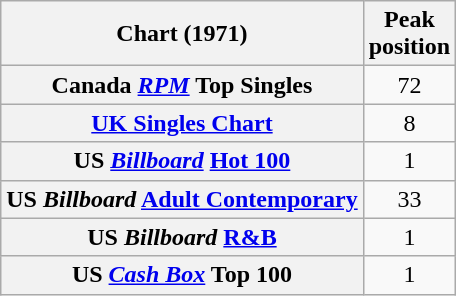<table class="wikitable sortable plainrowheaders">
<tr>
<th scope="col">Chart (1971)</th>
<th scope="col">Peak<br>position</th>
</tr>
<tr>
<th scope="row">Canada <a href='#'><em>RPM</em></a> Top Singles</th>
<td style="text-align:center;">72</td>
</tr>
<tr>
<th scope="row"><a href='#'>UK Singles Chart</a></th>
<td style="text-align:center;">8</td>
</tr>
<tr>
<th scope="row">US <em><a href='#'>Billboard</a></em> <a href='#'>Hot 100</a></th>
<td style="text-align:center;">1</td>
</tr>
<tr>
<th scope="row">US <em>Billboard</em> <a href='#'>Adult Contemporary</a></th>
<td style="text-align:center;">33</td>
</tr>
<tr>
<th scope="row">US <em>Billboard</em> <a href='#'>R&B</a></th>
<td style="text-align:center;">1</td>
</tr>
<tr>
<th scope="row">US <em><a href='#'>Cash Box</a></em> Top 100</th>
<td style="text-align:center;">1</td>
</tr>
</table>
